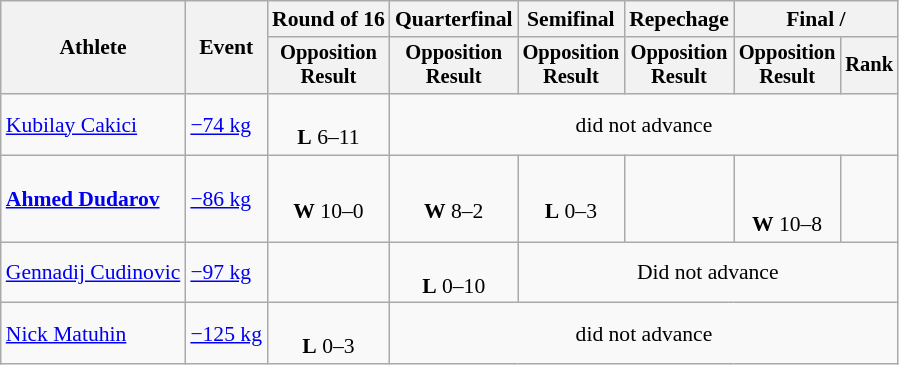<table class="wikitable" style="font-size:90%">
<tr>
<th rowspan=2>Athlete</th>
<th rowspan=2>Event</th>
<th>Round of 16</th>
<th>Quarterfinal</th>
<th>Semifinal</th>
<th>Repechage</th>
<th colspan=2>Final / </th>
</tr>
<tr style="font-size: 95%">
<th>Opposition<br>Result</th>
<th>Opposition<br>Result</th>
<th>Opposition<br>Result</th>
<th>Opposition<br>Result</th>
<th>Opposition<br>Result</th>
<th>Rank</th>
</tr>
<tr align=center>
<td align=left><a href='#'>Kubilay Cakici</a></td>
<td align=left><a href='#'>−74 kg</a></td>
<td><br> <strong>L</strong> 6–11</td>
<td colspan=5>did not advance</td>
</tr>
<tr align=center>
<td align=left><strong><a href='#'>Ahmed Dudarov</a></strong></td>
<td align=left><a href='#'>−86 kg</a></td>
<td><br> <strong>W</strong> 10–0</td>
<td><br> <strong>W</strong> 8–2</td>
<td><br> <strong>L</strong> 0–3</td>
<td></td>
<td><br><br><strong>W</strong> 10–8</td>
<td></td>
</tr>
<tr align=center>
<td align=left><a href='#'>Gennadij Cudinovic</a></td>
<td align=left><a href='#'>−97 kg</a></td>
<td></td>
<td><br> <strong>L</strong> 0–10</td>
<td colspan=4>Did not advance</td>
</tr>
<tr align=center>
<td align=left><a href='#'>Nick Matuhin</a></td>
<td align=left><a href='#'>−125 kg</a></td>
<td><br> <strong>L</strong> 0–3</td>
<td colspan=5>did not advance</td>
</tr>
</table>
